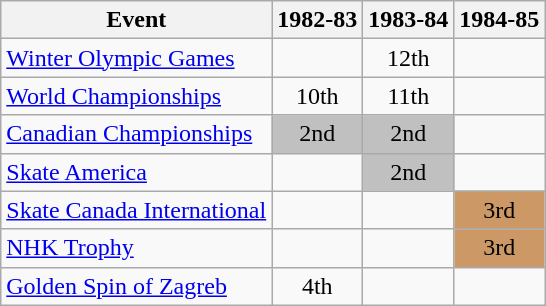<table class="wikitable">
<tr>
<th>Event</th>
<th>1982-83</th>
<th>1983-84</th>
<th>1984-85</th>
</tr>
<tr>
<td><a href='#'>Winter Olympic Games</a></td>
<td></td>
<td style="text-align:center;">12th</td>
<td></td>
</tr>
<tr>
<td><a href='#'>World Championships</a></td>
<td style="text-align:center;">10th</td>
<td style="text-align:center;">11th</td>
<td></td>
</tr>
<tr>
<td><a href='#'>Canadian Championships</a></td>
<td style="text-align:center; background:silver;">2nd</td>
<td style="text-align:center; background:silver;">2nd</td>
<td></td>
</tr>
<tr>
<td><a href='#'>Skate America</a></td>
<td></td>
<td style="text-align:center; background:silver;">2nd</td>
<td></td>
</tr>
<tr>
<td><a href='#'>Skate Canada International</a></td>
<td></td>
<td></td>
<td style="text-align:center; background:#c96;">3rd</td>
</tr>
<tr>
<td><a href='#'>NHK Trophy</a></td>
<td></td>
<td></td>
<td style="text-align:center; background:#c96;">3rd</td>
</tr>
<tr>
<td><a href='#'>Golden Spin of Zagreb</a></td>
<td style="text-align:center;">4th</td>
<td></td>
<td></td>
</tr>
</table>
